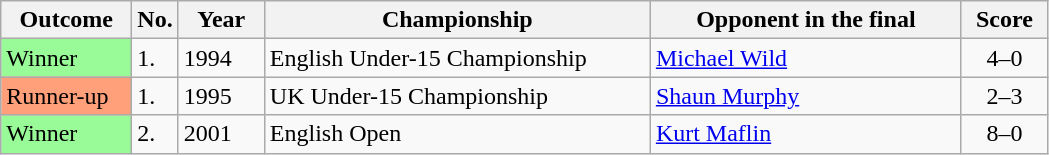<table class="sortable wikitable">
<tr>
<th width="80">Outcome</th>
<th width="20">No.</th>
<th width="50">Year</th>
<th style="width:250px;">Championship</th>
<th style="width:200px;">Opponent in the final</th>
<th style="width:50px;">Score</th>
</tr>
<tr>
<td style="background:#98FB98">Winner</td>
<td>1.</td>
<td>1994</td>
<td>English Under-15 Championship</td>
<td> <a href='#'>Michael Wild</a></td>
<td style="text-align:center;">4–0</td>
</tr>
<tr>
<td style="background:#ffa07a;">Runner-up</td>
<td>1.</td>
<td>1995</td>
<td>UK Under-15 Championship</td>
<td> <a href='#'>Shaun Murphy</a></td>
<td align="center">2–3</td>
</tr>
<tr>
<td style="background:#98FB98">Winner</td>
<td>2.</td>
<td>2001</td>
<td>English Open</td>
<td> <a href='#'>Kurt Maflin</a></td>
<td style="text-align:center;">8–0</td>
</tr>
</table>
